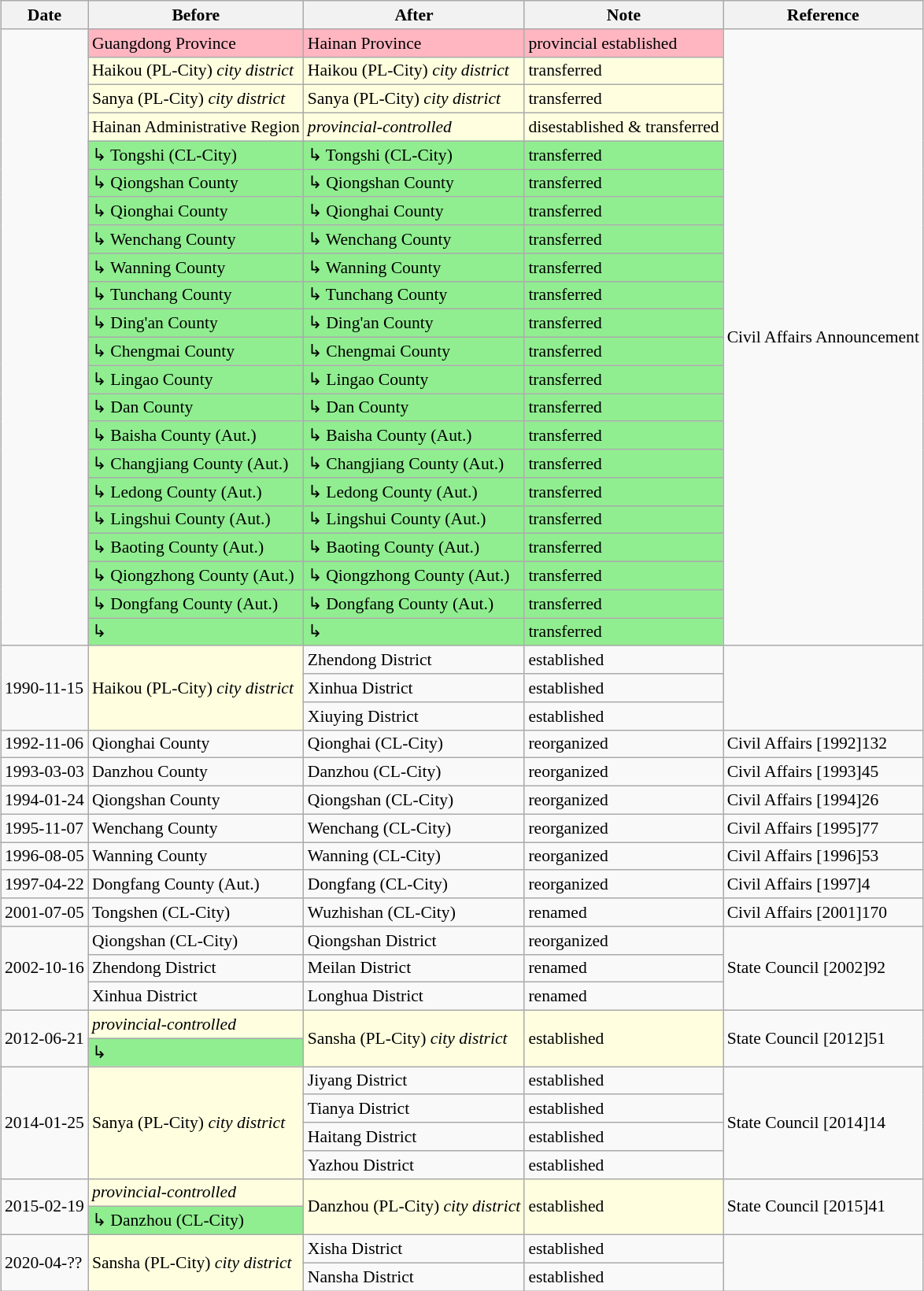<table class="wikitable"  style="font-size:90%; margin:auto;">
<tr>
<th>Date</th>
<th>Before</th>
<th>After</th>
<th>Note</th>
<th>Reference</th>
</tr>
<tr>
<td rowspan="22"></td>
<td style="background:lightpink;"> Guangdong Province</td>
<td style="background:lightpink;">Hainan Province</td>
<td style="background:lightpink;">provincial established</td>
<td rowspan="22">Civil Affairs Announcement</td>
</tr>
<tr style="background:lightyellow;">
<td>Haikou (PL-City) <em>city district</em></td>
<td>Haikou (PL-City) <em>city district</em></td>
<td>transferred</td>
</tr>
<tr style="background:lightyellow;">
<td>Sanya (PL-City) <em>city district</em></td>
<td>Sanya (PL-City) <em>city district</em></td>
<td>transferred</td>
</tr>
<tr style="background:lightyellow;">
<td>Hainan Administrative Region</td>
<td><em>provincial-controlled</em></td>
<td>disestablished & transferred</td>
</tr>
<tr style="background:lightgreen;">
<td>↳ Tongshi (CL-City)</td>
<td>↳ Tongshi (CL-City)</td>
<td>transferred</td>
</tr>
<tr style="background:lightgreen;">
<td>↳ Qiongshan County</td>
<td>↳ Qiongshan County</td>
<td>transferred</td>
</tr>
<tr style="background:lightgreen;">
<td>↳ Qionghai County</td>
<td>↳ Qionghai County</td>
<td>transferred</td>
</tr>
<tr style="background:lightgreen;">
<td>↳ Wenchang County</td>
<td>↳ Wenchang County</td>
<td>transferred</td>
</tr>
<tr style="background:lightgreen;">
<td>↳ Wanning County</td>
<td>↳ Wanning County</td>
<td>transferred</td>
</tr>
<tr style="background:lightgreen;">
<td>↳ Tunchang County</td>
<td>↳ Tunchang County</td>
<td>transferred</td>
</tr>
<tr style="background:lightgreen;">
<td>↳ Ding'an County</td>
<td>↳ Ding'an County</td>
<td>transferred</td>
</tr>
<tr style="background:lightgreen;">
<td>↳ Chengmai County</td>
<td>↳ Chengmai County</td>
<td>transferred</td>
</tr>
<tr style="background:lightgreen;">
<td>↳ Lingao County</td>
<td>↳ Lingao County</td>
<td>transferred</td>
</tr>
<tr style="background:lightgreen;">
<td>↳ Dan County</td>
<td>↳ Dan County</td>
<td>transferred</td>
</tr>
<tr style="background:lightgreen;">
<td>↳ Baisha County (Aut.)</td>
<td>↳ Baisha County (Aut.)</td>
<td>transferred</td>
</tr>
<tr style="background:lightgreen;">
<td>↳ Changjiang County (Aut.)</td>
<td>↳ Changjiang County (Aut.)</td>
<td>transferred</td>
</tr>
<tr style="background:lightgreen;">
<td>↳ Ledong County (Aut.)</td>
<td>↳ Ledong County (Aut.)</td>
<td>transferred</td>
</tr>
<tr style="background:lightgreen;">
<td>↳ Lingshui County (Aut.)</td>
<td>↳ Lingshui County (Aut.)</td>
<td>transferred</td>
</tr>
<tr style="background:lightgreen;">
<td>↳ Baoting County (Aut.)</td>
<td>↳ Baoting County (Aut.)</td>
<td>transferred</td>
</tr>
<tr style="background:lightgreen;">
<td>↳ Qiongzhong County (Aut.)</td>
<td>↳ Qiongzhong County (Aut.)</td>
<td>transferred</td>
</tr>
<tr style="background:lightgreen;">
<td>↳ Dongfang County (Aut.)</td>
<td>↳ Dongfang County (Aut.)</td>
<td>transferred</td>
</tr>
<tr style="background:lightgreen;">
<td>↳ </td>
<td>↳ </td>
<td>transferred</td>
</tr>
<tr>
<td rowspan="3">1990-11-15</td>
<td style="background:lightyellow;" rowspan="3">Haikou (PL-City) <em>city district</em></td>
<td>Zhendong District</td>
<td>established</td>
<td rowspan="3"></td>
</tr>
<tr>
<td>Xinhua District</td>
<td>established</td>
</tr>
<tr>
<td>Xiuying District</td>
<td>established</td>
</tr>
<tr>
<td>1992-11-06</td>
<td>Qionghai County</td>
<td>Qionghai (CL-City)</td>
<td>reorganized</td>
<td>Civil Affairs [1992]132</td>
</tr>
<tr>
<td>1993-03-03</td>
<td>Danzhou County</td>
<td>Danzhou (CL-City)</td>
<td>reorganized</td>
<td>Civil Affairs [1993]45</td>
</tr>
<tr>
<td>1994-01-24</td>
<td>Qiongshan County</td>
<td>Qiongshan (CL-City)</td>
<td>reorganized</td>
<td>Civil Affairs [1994]26</td>
</tr>
<tr>
<td>1995-11-07</td>
<td>Wenchang County</td>
<td>Wenchang (CL-City)</td>
<td>reorganized</td>
<td>Civil Affairs [1995]77</td>
</tr>
<tr>
<td>1996-08-05</td>
<td>Wanning County</td>
<td>Wanning (CL-City)</td>
<td>reorganized</td>
<td>Civil Affairs [1996]53</td>
</tr>
<tr>
<td>1997-04-22</td>
<td>Dongfang County (Aut.)</td>
<td>Dongfang (CL-City)</td>
<td>reorganized</td>
<td>Civil Affairs [1997]4</td>
</tr>
<tr>
<td>2001-07-05</td>
<td>Tongshen (CL-City)</td>
<td>Wuzhishan (CL-City)</td>
<td>renamed</td>
<td>Civil Affairs [2001]170</td>
</tr>
<tr>
<td rowspan="3">2002-10-16</td>
<td>Qiongshan (CL-City)</td>
<td>Qiongshan District</td>
<td>reorganized</td>
<td rowspan="3">State Council [2002]92</td>
</tr>
<tr>
<td>Zhendong District</td>
<td>Meilan District</td>
<td>renamed</td>
</tr>
<tr>
<td>Xinhua District</td>
<td>Longhua District</td>
<td>renamed</td>
</tr>
<tr>
<td rowspan="2">2012-06-21</td>
<td style="background:lightyellow;"><em>provincial-controlled</em></td>
<td style="background:lightyellow;" rowspan="2">Sansha (PL-City) <em>city district</em></td>
<td style="background:lightyellow;" rowspan="2">established</td>
<td rowspan="2">State Council [2012]51</td>
</tr>
<tr>
<td style="background:lightgreen;">↳ </td>
</tr>
<tr>
<td rowspan="4">2014-01-25</td>
<td style="background:lightyellow;" rowspan="4">Sanya (PL-City) <em>city district</em></td>
<td>Jiyang District</td>
<td>established</td>
<td rowspan="4">State Council [2014]14</td>
</tr>
<tr>
<td>Tianya District</td>
<td>established</td>
</tr>
<tr>
<td>Haitang District</td>
<td>established</td>
</tr>
<tr>
<td>Yazhou District</td>
<td>established</td>
</tr>
<tr>
<td rowspan="2">2015-02-19</td>
<td style="background:lightyellow;"><em>provincial-controlled</em></td>
<td style="background:lightyellow;" rowspan="2">Danzhou (PL-City) <em>city district</em></td>
<td style="background:lightyellow;" rowspan="2">established</td>
<td rowspan="2">State Council [2015]41</td>
</tr>
<tr>
<td style="background:lightgreen;">↳ Danzhou (CL-City)</td>
</tr>
<tr>
<td rowspan="2">2020-04-??</td>
<td style="background:lightyellow;" rowspan="4">Sansha (PL-City) <em>city district</em></td>
<td>Xisha District</td>
<td>established</td>
<td rowspan="4"></td>
</tr>
<tr>
<td>Nansha District</td>
<td>established</td>
</tr>
</table>
